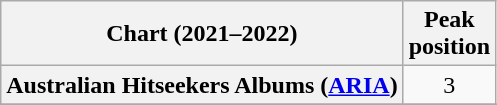<table class="wikitable sortable plainrowheaders" style="text-align:center">
<tr>
<th scope="col">Chart (2021–2022)</th>
<th scope="col">Peak<br>position</th>
</tr>
<tr>
<th scope="row">Australian Hitseekers Albums (<a href='#'>ARIA</a>)</th>
<td>3</td>
</tr>
<tr>
</tr>
<tr>
</tr>
<tr>
</tr>
<tr>
</tr>
<tr>
</tr>
<tr>
</tr>
</table>
